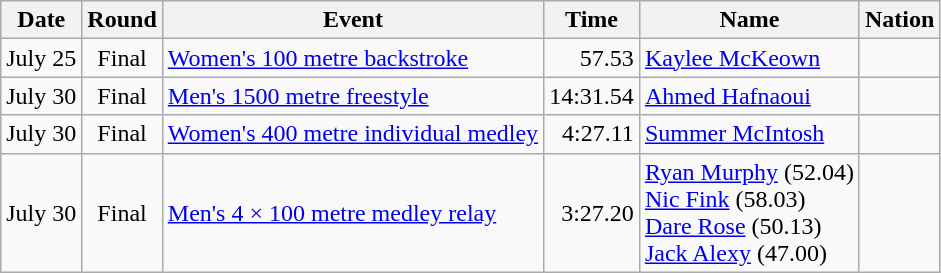<table class="wikitable">
<tr>
<th>Date</th>
<th>Round</th>
<th>Event</th>
<th>Time</th>
<th>Name</th>
<th>Nation</th>
</tr>
<tr>
<td>July 25</td>
<td style="text-align:center;">Final</td>
<td><a href='#'>Women's 100 metre backstroke</a></td>
<td align="right">57.53</td>
<td><a href='#'>Kaylee McKeown</a></td>
<td></td>
</tr>
<tr>
<td>July 30</td>
<td style="text-align:center;">Final</td>
<td><a href='#'>Men's 1500 metre freestyle</a></td>
<td align="right">14:31.54</td>
<td><a href='#'>Ahmed Hafnaoui</a></td>
<td></td>
</tr>
<tr>
<td>July 30</td>
<td style="text-align:center;">Final</td>
<td><a href='#'>Women's 400 metre individual medley</a></td>
<td align="right">4:27.11</td>
<td><a href='#'>Summer McIntosh</a></td>
<td></td>
</tr>
<tr>
<td>July 30</td>
<td style="text-align:center;">Final</td>
<td><a href='#'>Men's 4 × 100 metre medley relay</a></td>
<td align="right">3:27.20</td>
<td><a href='#'>Ryan Murphy</a> (52.04)<br> <a href='#'>Nic Fink</a> (58.03) <br><a href='#'>Dare Rose</a> (50.13) <br> <a href='#'>Jack Alexy</a> (47.00)</td>
<td></td>
</tr>
</table>
